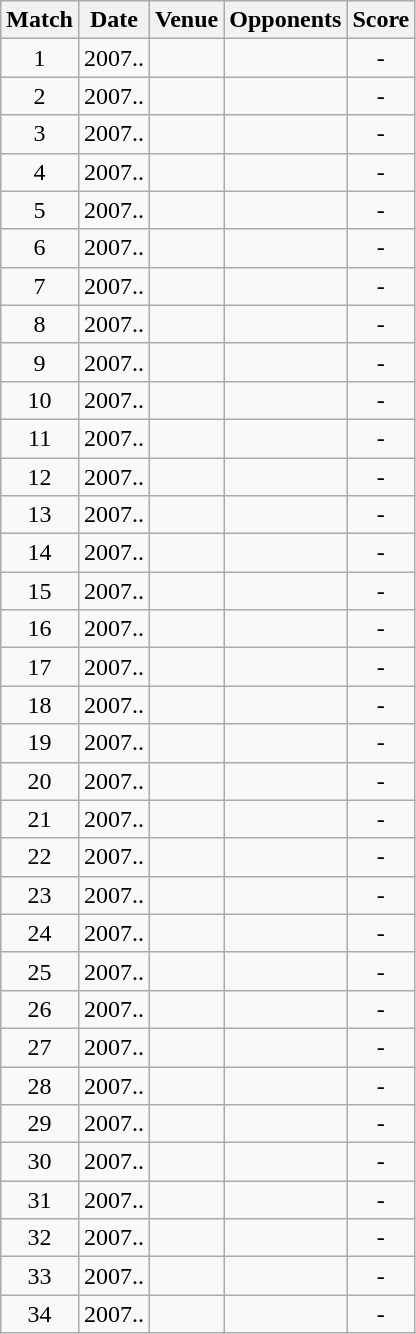<table class="wikitable" style="text-align:center;">
<tr>
<th>Match</th>
<th>Date</th>
<th>Venue</th>
<th>Opponents</th>
<th>Score</th>
</tr>
<tr>
<td>1</td>
<td>2007..</td>
<td><a href='#'></a></td>
<td><a href='#'></a></td>
<td>-</td>
</tr>
<tr>
<td>2</td>
<td>2007..</td>
<td><a href='#'></a></td>
<td><a href='#'></a></td>
<td>-</td>
</tr>
<tr>
<td>3</td>
<td>2007..</td>
<td><a href='#'></a></td>
<td><a href='#'></a></td>
<td>-</td>
</tr>
<tr>
<td>4</td>
<td>2007..</td>
<td><a href='#'></a></td>
<td><a href='#'></a></td>
<td>-</td>
</tr>
<tr>
<td>5</td>
<td>2007..</td>
<td><a href='#'></a></td>
<td><a href='#'></a></td>
<td>-</td>
</tr>
<tr>
<td>6</td>
<td>2007..</td>
<td><a href='#'></a></td>
<td><a href='#'></a></td>
<td>-</td>
</tr>
<tr>
<td>7</td>
<td>2007..</td>
<td><a href='#'></a></td>
<td><a href='#'></a></td>
<td>-</td>
</tr>
<tr>
<td>8</td>
<td>2007..</td>
<td><a href='#'></a></td>
<td><a href='#'></a></td>
<td>-</td>
</tr>
<tr>
<td>9</td>
<td>2007..</td>
<td><a href='#'></a></td>
<td><a href='#'></a></td>
<td>-</td>
</tr>
<tr>
<td>10</td>
<td>2007..</td>
<td><a href='#'></a></td>
<td><a href='#'></a></td>
<td>-</td>
</tr>
<tr>
<td>11</td>
<td>2007..</td>
<td><a href='#'></a></td>
<td><a href='#'></a></td>
<td>-</td>
</tr>
<tr>
<td>12</td>
<td>2007..</td>
<td><a href='#'></a></td>
<td><a href='#'></a></td>
<td>-</td>
</tr>
<tr>
<td>13</td>
<td>2007..</td>
<td><a href='#'></a></td>
<td><a href='#'></a></td>
<td>-</td>
</tr>
<tr>
<td>14</td>
<td>2007..</td>
<td><a href='#'></a></td>
<td><a href='#'></a></td>
<td>-</td>
</tr>
<tr>
<td>15</td>
<td>2007..</td>
<td><a href='#'></a></td>
<td><a href='#'></a></td>
<td>-</td>
</tr>
<tr>
<td>16</td>
<td>2007..</td>
<td><a href='#'></a></td>
<td><a href='#'></a></td>
<td>-</td>
</tr>
<tr>
<td>17</td>
<td>2007..</td>
<td><a href='#'></a></td>
<td><a href='#'></a></td>
<td>-</td>
</tr>
<tr>
<td>18</td>
<td>2007..</td>
<td><a href='#'></a></td>
<td><a href='#'></a></td>
<td>-</td>
</tr>
<tr>
<td>19</td>
<td>2007..</td>
<td><a href='#'></a></td>
<td><a href='#'></a></td>
<td>-</td>
</tr>
<tr>
<td>20</td>
<td>2007..</td>
<td><a href='#'></a></td>
<td><a href='#'></a></td>
<td>-</td>
</tr>
<tr>
<td>21</td>
<td>2007..</td>
<td><a href='#'></a></td>
<td><a href='#'></a></td>
<td>-</td>
</tr>
<tr>
<td>22</td>
<td>2007..</td>
<td><a href='#'></a></td>
<td><a href='#'></a></td>
<td>-</td>
</tr>
<tr>
<td>23</td>
<td>2007..</td>
<td><a href='#'></a></td>
<td><a href='#'></a></td>
<td>-</td>
</tr>
<tr>
<td>24</td>
<td>2007..</td>
<td><a href='#'></a></td>
<td><a href='#'></a></td>
<td>-</td>
</tr>
<tr>
<td>25</td>
<td>2007..</td>
<td><a href='#'></a></td>
<td><a href='#'></a></td>
<td>-</td>
</tr>
<tr>
<td>26</td>
<td>2007..</td>
<td><a href='#'></a></td>
<td><a href='#'></a></td>
<td>-</td>
</tr>
<tr>
<td>27</td>
<td>2007..</td>
<td><a href='#'></a></td>
<td><a href='#'></a></td>
<td>-</td>
</tr>
<tr>
<td>28</td>
<td>2007..</td>
<td><a href='#'></a></td>
<td><a href='#'></a></td>
<td>-</td>
</tr>
<tr>
<td>29</td>
<td>2007..</td>
<td><a href='#'></a></td>
<td><a href='#'></a></td>
<td>-</td>
</tr>
<tr>
<td>30</td>
<td>2007..</td>
<td><a href='#'></a></td>
<td><a href='#'></a></td>
<td>-</td>
</tr>
<tr>
<td>31</td>
<td>2007..</td>
<td><a href='#'></a></td>
<td><a href='#'></a></td>
<td>-</td>
</tr>
<tr>
<td>32</td>
<td>2007..</td>
<td><a href='#'></a></td>
<td><a href='#'></a></td>
<td>-</td>
</tr>
<tr>
<td>33</td>
<td>2007..</td>
<td><a href='#'></a></td>
<td><a href='#'></a></td>
<td>-</td>
</tr>
<tr>
<td>34</td>
<td>2007..</td>
<td><a href='#'></a></td>
<td><a href='#'></a></td>
<td>-</td>
</tr>
</table>
